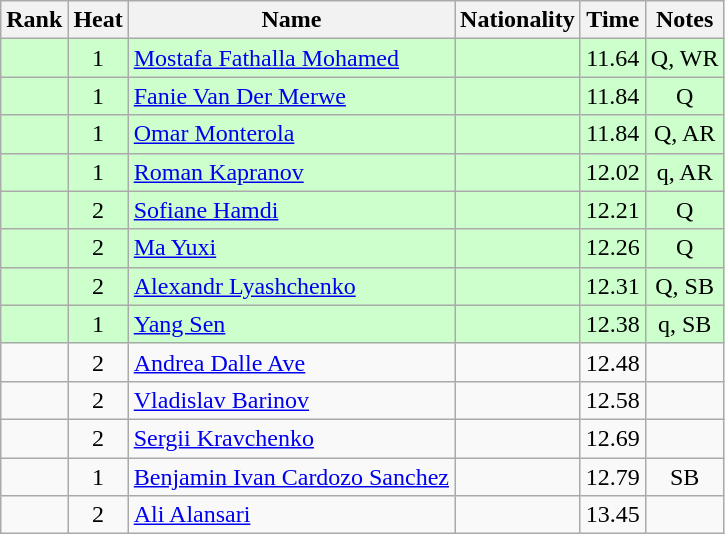<table class="wikitable sortable" style="text-align:center">
<tr>
<th>Rank</th>
<th>Heat</th>
<th>Name</th>
<th>Nationality</th>
<th>Time</th>
<th>Notes</th>
</tr>
<tr style="background:#cfc;">
<td></td>
<td>1</td>
<td align=left><a href='#'>Mostafa Fathalla Mohamed</a></td>
<td align=left></td>
<td>11.64</td>
<td>Q, WR</td>
</tr>
<tr style="background:#cfc;">
<td></td>
<td>1</td>
<td align=left><a href='#'>Fanie Van Der Merwe</a></td>
<td align=left></td>
<td>11.84</td>
<td>Q</td>
</tr>
<tr style="background:#cfc;">
<td></td>
<td>1</td>
<td align=left><a href='#'>Omar Monterola</a></td>
<td align=left></td>
<td>11.84</td>
<td>Q, AR</td>
</tr>
<tr style="background:#cfc;">
<td></td>
<td>1</td>
<td align=left><a href='#'>Roman Kapranov</a></td>
<td align=left></td>
<td>12.02</td>
<td>q, AR</td>
</tr>
<tr style="background:#cfc;">
<td></td>
<td>2</td>
<td align=left><a href='#'>Sofiane Hamdi</a></td>
<td align=left></td>
<td>12.21</td>
<td>Q</td>
</tr>
<tr style="background:#cfc;">
<td></td>
<td>2</td>
<td align=left><a href='#'>Ma Yuxi</a></td>
<td align=left></td>
<td>12.26</td>
<td>Q</td>
</tr>
<tr style="background:#cfc;">
<td></td>
<td>2</td>
<td align=left><a href='#'>Alexandr Lyashchenko</a></td>
<td align=left></td>
<td>12.31</td>
<td>Q, SB</td>
</tr>
<tr style="background:#cfc;">
<td></td>
<td>1</td>
<td align=left><a href='#'>Yang Sen</a></td>
<td align=left></td>
<td>12.38</td>
<td>q, SB</td>
</tr>
<tr>
<td></td>
<td>2</td>
<td align=left><a href='#'>Andrea Dalle Ave</a></td>
<td align=left></td>
<td>12.48</td>
<td></td>
</tr>
<tr>
<td></td>
<td>2</td>
<td align=left><a href='#'>Vladislav Barinov</a></td>
<td align=left></td>
<td>12.58</td>
<td></td>
</tr>
<tr>
<td></td>
<td>2</td>
<td align=left><a href='#'>Sergii Kravchenko</a></td>
<td align=left></td>
<td>12.69</td>
<td></td>
</tr>
<tr>
<td></td>
<td>1</td>
<td align=left><a href='#'>Benjamin Ivan Cardozo Sanchez</a></td>
<td align=left></td>
<td>12.79</td>
<td>SB</td>
</tr>
<tr>
<td></td>
<td>2</td>
<td align=left><a href='#'>Ali Alansari</a></td>
<td align=left></td>
<td>13.45</td>
<td></td>
</tr>
</table>
